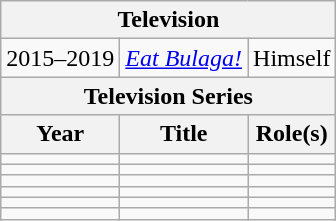<table class="wikitable">
<tr>
<th colspan = 4>Television</th>
</tr>
<tr>
<td rowspan= "1">2015–2019</td>
<td><em><a href='#'>Eat Bulaga!</a></em></td>
<td>Himself</td>
</tr>
<tr>
<th colspan = 4>Television Series</th>
</tr>
<tr>
<th>Year</th>
<th>Title</th>
<th>Role(s)</th>
</tr>
<tr>
<td></td>
<td></td>
<td></td>
</tr>
<tr>
<td></td>
<td></td>
<td></td>
</tr>
<tr>
<td></td>
<td></td>
<td></td>
</tr>
<tr>
<td></td>
<td></td>
<td></td>
</tr>
<tr>
<td></td>
<td></td>
<td></td>
</tr>
<tr>
<td></td>
<td></td>
<td></td>
</tr>
</table>
